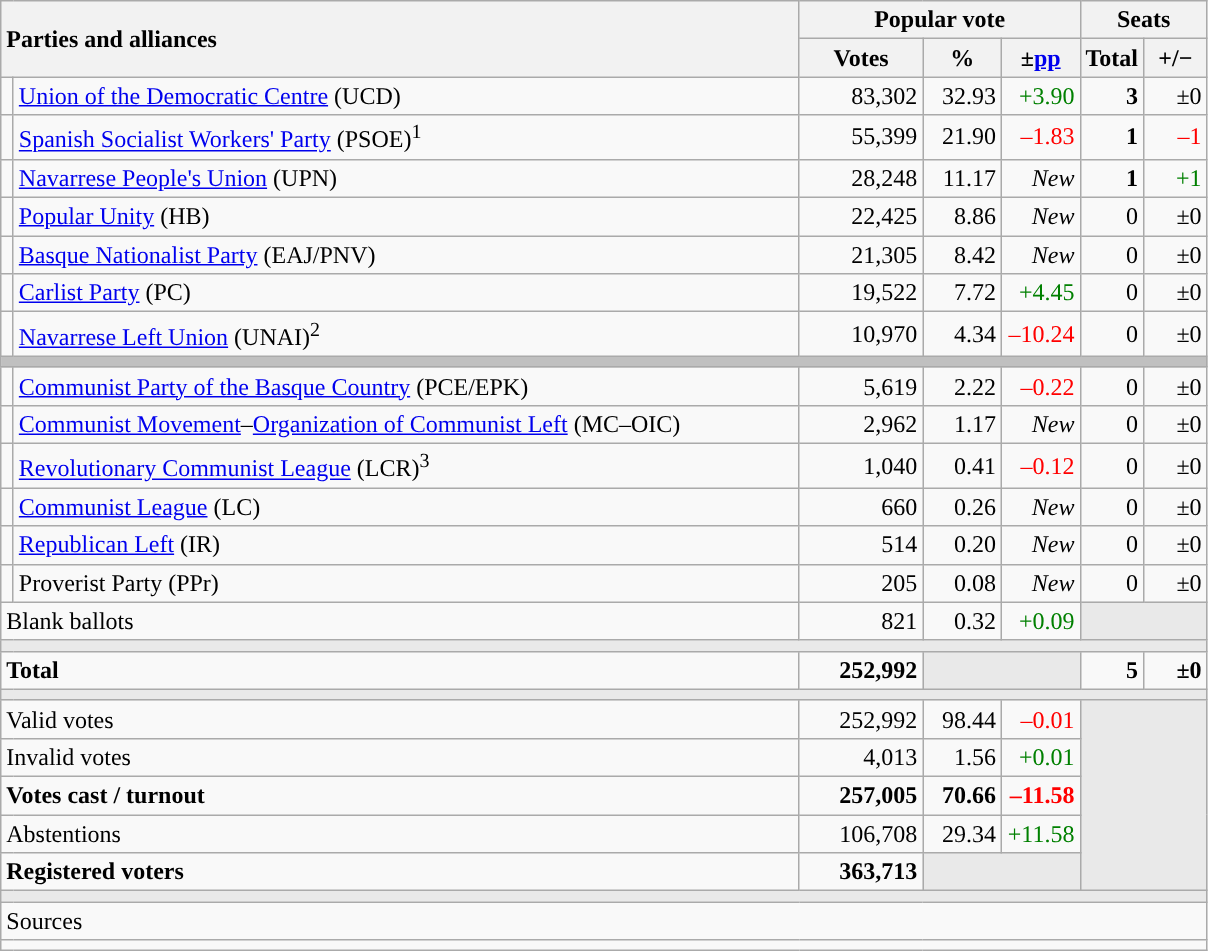<table class="wikitable" style="text-align:right;">
<tr>
<th style="text-align:left;" rowspan="2" colspan="2" width="525">Parties and alliances</th>
<th colspan="3">Popular vote</th>
<th colspan="2">Seats</th>
</tr>
<tr>
<th width="75">Votes</th>
<th width="45">%</th>
<th width="45">±<a href='#'>pp</a></th>
<th width="35">Total</th>
<th width="35">+/−</th>
</tr>
<tr>
<td width="1" style="color:inherit;background:"></td>
<td align="left"><a href='#'>Union of the Democratic Centre</a> (UCD)</td>
<td>83,302</td>
<td>32.93</td>
<td style="color:green;">+3.90</td>
<td><strong>3</strong></td>
<td>±0</td>
</tr>
<tr>
<td style="color:inherit;background:"></td>
<td align="left"><a href='#'>Spanish Socialist Workers' Party</a> (PSOE)<sup>1</sup></td>
<td>55,399</td>
<td>21.90</td>
<td style="color:red;">–1.83</td>
<td><strong>1</strong></td>
<td style="color:red;">–1</td>
</tr>
<tr>
<td style="color:inherit;background:"></td>
<td align="left"><a href='#'>Navarrese People's Union</a> (UPN)</td>
<td>28,248</td>
<td>11.17</td>
<td><em>New</em></td>
<td><strong>1</strong></td>
<td style="color:green;">+1</td>
</tr>
<tr>
<td style="color:inherit;background:"></td>
<td align="left"><a href='#'>Popular Unity</a> (HB)</td>
<td>22,425</td>
<td>8.86</td>
<td><em>New</em></td>
<td>0</td>
<td>±0</td>
</tr>
<tr>
<td style="color:inherit;background:"></td>
<td align="left"><a href='#'>Basque Nationalist Party</a> (EAJ/PNV)</td>
<td>21,305</td>
<td>8.42</td>
<td><em>New</em></td>
<td>0</td>
<td>±0</td>
</tr>
<tr>
<td style="color:inherit;background:"></td>
<td align="left"><a href='#'>Carlist Party</a> (PC)</td>
<td>19,522</td>
<td>7.72</td>
<td style="color:green;">+4.45</td>
<td>0</td>
<td>±0</td>
</tr>
<tr>
<td style="color:inherit;background:"></td>
<td align="left"><a href='#'>Navarrese Left Union</a> (UNAI)<sup>2</sup></td>
<td>10,970</td>
<td>4.34</td>
<td style="color:red;">–10.24</td>
<td>0</td>
<td>±0</td>
</tr>
<tr>
<td colspan="7" bgcolor="#C0C0C0"></td>
</tr>
<tr>
<td style="color:inherit;background:"></td>
<td align="left"><a href='#'>Communist Party of the Basque Country</a> (PCE/EPK)</td>
<td>5,619</td>
<td>2.22</td>
<td style="color:red;">–0.22</td>
<td>0</td>
<td>±0</td>
</tr>
<tr>
<td style="color:inherit;background:"></td>
<td align="left"><a href='#'>Communist Movement</a>–<a href='#'>Organization of Communist Left</a> (MC–OIC)</td>
<td>2,962</td>
<td>1.17</td>
<td><em>New</em></td>
<td>0</td>
<td>±0</td>
</tr>
<tr>
<td style="color:inherit;background:"></td>
<td align="left"><a href='#'>Revolutionary Communist League</a> (LCR)<sup>3</sup></td>
<td>1,040</td>
<td>0.41</td>
<td style="color:red;">–0.12</td>
<td>0</td>
<td>±0</td>
</tr>
<tr>
<td style="color:inherit;background:"></td>
<td align="left"><a href='#'>Communist League</a> (LC)</td>
<td>660</td>
<td>0.26</td>
<td><em>New</em></td>
<td>0</td>
<td>±0</td>
</tr>
<tr>
<td style="color:inherit;background:"></td>
<td align="left"><a href='#'>Republican Left</a> (IR)</td>
<td>514</td>
<td>0.20</td>
<td><em>New</em></td>
<td>0</td>
<td>±0</td>
</tr>
<tr>
<td style="color:inherit;background:"></td>
<td align="left">Proverist Party (PPr)</td>
<td>205</td>
<td>0.08</td>
<td><em>New</em></td>
<td>0</td>
<td>±0</td>
</tr>
<tr>
<td align="left" colspan="2">Blank ballots</td>
<td>821</td>
<td>0.32</td>
<td style="color:green;">+0.09</td>
<td bgcolor="#E9E9E9" colspan="2"></td>
</tr>
<tr>
<td colspan="7" bgcolor="#E9E9E9"></td>
</tr>
<tr style="font-weight:bold;">
<td align="left" colspan="2">Total</td>
<td>252,992</td>
<td bgcolor="#E9E9E9" colspan="2"></td>
<td>5</td>
<td>±0</td>
</tr>
<tr>
<td colspan="7" bgcolor="#E9E9E9"></td>
</tr>
<tr>
<td align="left" colspan="2">Valid votes</td>
<td>252,992</td>
<td>98.44</td>
<td style="color:red;">–0.01</td>
<td bgcolor="#E9E9E9" colspan="2" rowspan="5"></td>
</tr>
<tr>
<td align="left" colspan="2">Invalid votes</td>
<td>4,013</td>
<td>1.56</td>
<td style="color:green;">+0.01</td>
</tr>
<tr style="font-weight:bold;">
<td align="left" colspan="2">Votes cast / turnout</td>
<td>257,005</td>
<td>70.66</td>
<td style="color:red;">–11.58</td>
</tr>
<tr>
<td align="left" colspan="2">Abstentions</td>
<td>106,708</td>
<td>29.34</td>
<td style="color:green;">+11.58</td>
</tr>
<tr style="font-weight:bold;">
<td align="left" colspan="2">Registered voters</td>
<td>363,713</td>
<td bgcolor="#E9E9E9" colspan="2"></td>
</tr>
<tr>
<td colspan="7" bgcolor="#E9E9E9"></td>
</tr>
<tr>
<td align="left" colspan="7">Sources</td>
</tr>
<tr>
<td colspan="7" style="text-align:left; max-width:790px;"></td>
</tr>
</table>
